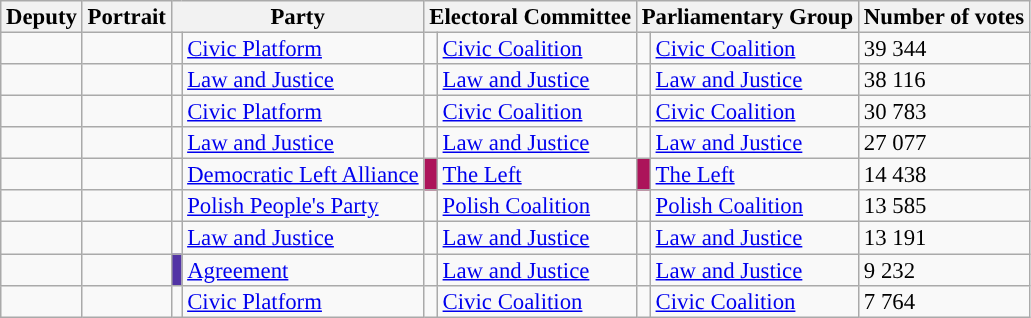<table class="wikitable sortable" style="font-size:95%;line-height:14px;">
<tr>
<th>Deputy</th>
<th>Portrait</th>
<th colspan="2">Party</th>
<th colspan="2">Electoral Committee</th>
<th colspan="2">Parliamentary Group</th>
<th>Number of votes</th>
</tr>
<tr>
<td></td>
<td></td>
<td style="background:"></td>
<td><a href='#'>Civic Platform</a></td>
<td style="background:"></td>
<td><a href='#'>Civic Coalition</a></td>
<td style="background:"></td>
<td><a href='#'>Civic Coalition</a></td>
<td>39 344</td>
</tr>
<tr>
<td></td>
<td></td>
<td style="background:"></td>
<td><a href='#'>Law and Justice</a></td>
<td style="background:"></td>
<td><a href='#'>Law and Justice</a></td>
<td style="background:"></td>
<td><a href='#'>Law and Justice</a></td>
<td>38 116</td>
</tr>
<tr>
<td></td>
<td></td>
<td style="background:"></td>
<td><a href='#'>Civic Platform</a></td>
<td style="background:"></td>
<td><a href='#'>Civic Coalition</a></td>
<td style="background:"></td>
<td><a href='#'>Civic Coalition</a></td>
<td>30 783</td>
</tr>
<tr>
<td></td>
<td></td>
<td style="background:"></td>
<td><a href='#'>Law and Justice</a></td>
<td style="background:"></td>
<td><a href='#'>Law and Justice</a></td>
<td style="background:"></td>
<td><a href='#'>Law and Justice</a></td>
<td>27 077</td>
</tr>
<tr>
<td></td>
<td></td>
<td style="background:"></td>
<td><a href='#'>Democratic Left Alliance</a></td>
<td style="background:#AC145A;"></td>
<td><a href='#'>The Left</a></td>
<td style="background:#AC145A;"></td>
<td><a href='#'>The Left</a></td>
<td>14 438</td>
</tr>
<tr>
<td></td>
<td></td>
<td style="background:"></td>
<td><a href='#'>Polish People's Party</a></td>
<td style="background:"></td>
<td><a href='#'>Polish Coalition</a></td>
<td style="background:"></td>
<td><a href='#'>Polish Coalition</a></td>
<td>13 585</td>
</tr>
<tr>
<td></td>
<td></td>
<td style="background:"></td>
<td><a href='#'>Law and Justice</a></td>
<td style="background:"></td>
<td><a href='#'>Law and Justice</a></td>
<td style="background:"></td>
<td><a href='#'>Law and Justice</a></td>
<td>13 191</td>
</tr>
<tr>
<td></td>
<td></td>
<td style="background:#5234A5;"></td>
<td><a href='#'>Agreement</a></td>
<td style="background:"></td>
<td><a href='#'>Law and Justice</a></td>
<td style="background:"></td>
<td><a href='#'>Law and Justice</a></td>
<td>9 232</td>
</tr>
<tr>
<td></td>
<td></td>
<td style="background:"></td>
<td><a href='#'>Civic Platform</a></td>
<td style="background:"></td>
<td><a href='#'>Civic Coalition</a></td>
<td style="background:"></td>
<td><a href='#'>Civic Coalition</a></td>
<td>7 764</td>
</tr>
</table>
